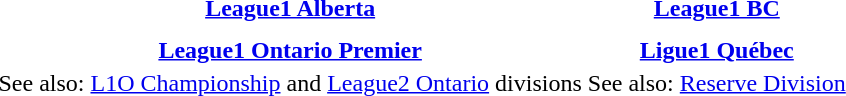<table>
<tr valign=top>
<th align="center"><a href='#'>League1 Alberta</a></th>
<th align="center"><a href='#'>League1 BC</a></th>
</tr>
<tr valign=top>
<td align="left"></td>
<td align="left"></td>
</tr>
<tr>
</tr>
<tr valign=top>
<th align="center"><a href='#'>League1 Ontario Premier</a></th>
<th align="center"><a href='#'>Ligue1 Québec</a></th>
</tr>
<tr valign=top>
<td align="left"> See also: <a href='#'>L1O Championship</a> and <a href='#'>League2 Ontario</a> divisions</td>
<td align="left"> See also: <a href='#'>Reserve Division</a></td>
</tr>
</table>
